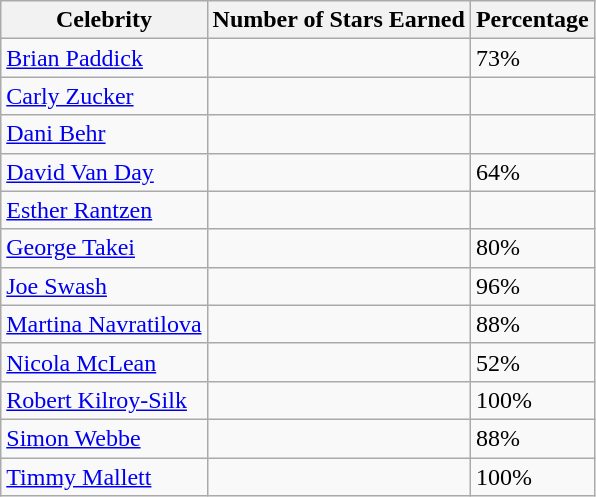<table class=wikitable>
<tr>
<th>Celebrity</th>
<th>Number of Stars Earned</th>
<th>Percentage</th>
</tr>
<tr>
<td><a href='#'>Brian Paddick</a></td>
<td></td>
<td>73%</td>
</tr>
<tr>
<td><a href='#'>Carly Zucker</a></td>
<td></td>
<td></td>
</tr>
<tr>
<td><a href='#'>Dani Behr</a></td>
<td></td>
<td></td>
</tr>
<tr>
<td><a href='#'>David Van Day</a></td>
<td></td>
<td>64%</td>
</tr>
<tr>
<td><a href='#'>Esther Rantzen</a></td>
<td></td>
<td></td>
</tr>
<tr>
<td><a href='#'>George Takei</a></td>
<td></td>
<td>80%</td>
</tr>
<tr>
<td><a href='#'>Joe Swash</a></td>
<td></td>
<td>96%</td>
</tr>
<tr>
<td><a href='#'>Martina Navratilova</a></td>
<td></td>
<td>88%</td>
</tr>
<tr>
<td><a href='#'>Nicola McLean</a></td>
<td></td>
<td>52%</td>
</tr>
<tr>
<td><a href='#'>Robert Kilroy-Silk</a></td>
<td></td>
<td>100%</td>
</tr>
<tr>
<td><a href='#'>Simon Webbe</a></td>
<td></td>
<td>88%</td>
</tr>
<tr>
<td><a href='#'>Timmy Mallett</a></td>
<td></td>
<td>100%</td>
</tr>
</table>
